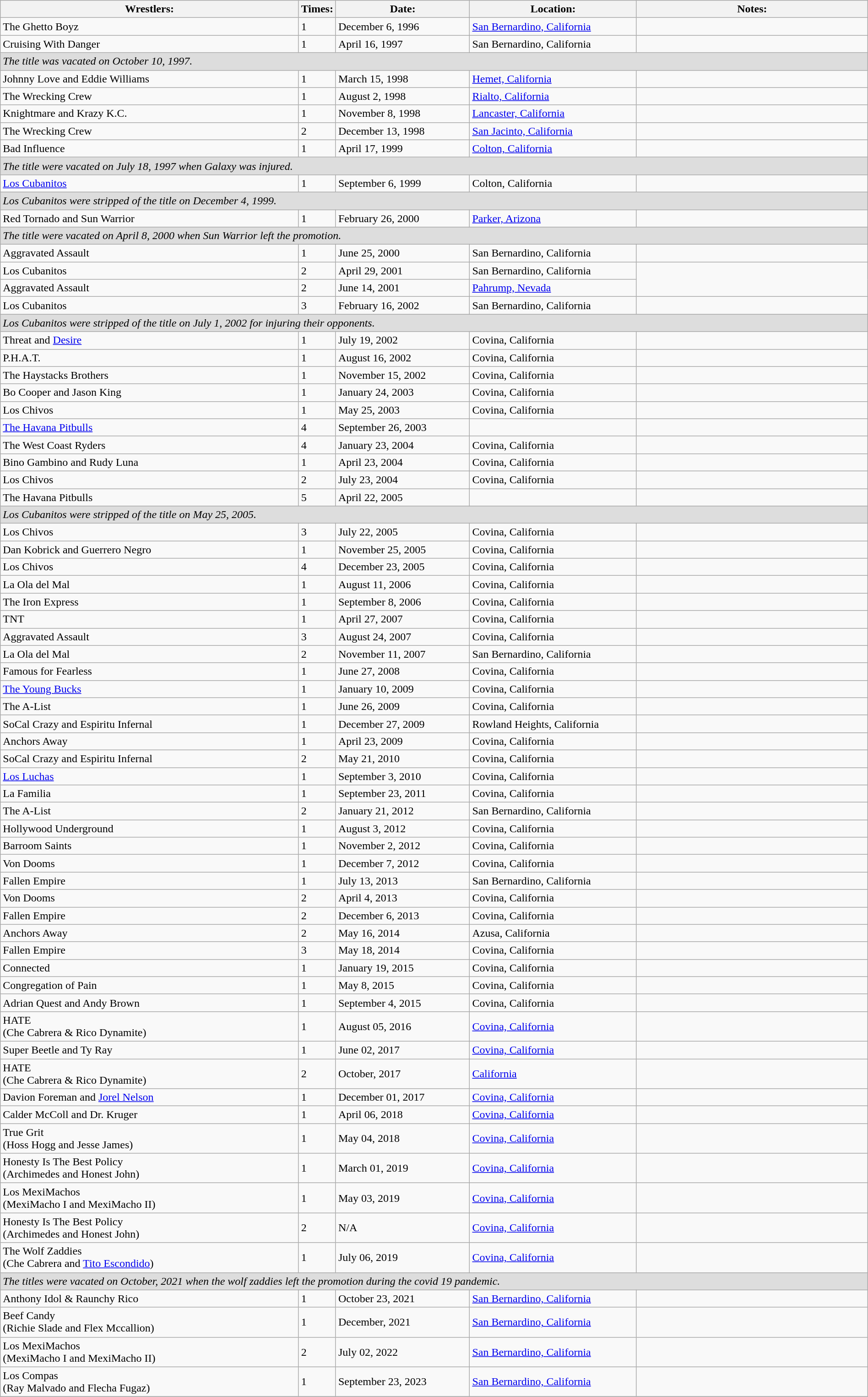<table class="wikitable" width=100%>
<tr>
<th width=36%>Wrestlers:</th>
<th width=0%>Times:</th>
<th width=16%>Date:</th>
<th width=20%>Location:</th>
<th width=28%>Notes:</th>
</tr>
<tr>
<td>The Ghetto Boyz<br></td>
<td>1</td>
<td>December 6, 1996</td>
<td><a href='#'>San Bernardino, California</a></td>
<td></td>
</tr>
<tr>
<td>Cruising With Danger<br></td>
<td>1</td>
<td>April 16, 1997</td>
<td>San Bernardino, California</td>
<td></td>
</tr>
<tr>
<td style="background: #dddddd;" colspan=5><em>The title was vacated on October 10, 1997.</em></td>
</tr>
<tr>
<td>Johnny Love and Eddie Williams</td>
<td>1</td>
<td>March 15, 1998</td>
<td><a href='#'>Hemet, California</a></td>
<td></td>
</tr>
<tr>
<td>The Wrecking Crew <br></td>
<td>1</td>
<td>August 2, 1998</td>
<td><a href='#'>Rialto, California</a></td>
<td></td>
</tr>
<tr>
<td>Knightmare and Krazy K.C.</td>
<td>1</td>
<td>November 8, 1998</td>
<td><a href='#'>Lancaster, California</a></td>
<td></td>
</tr>
<tr>
<td>The Wrecking Crew <br></td>
<td>2</td>
<td>December 13, 1998</td>
<td><a href='#'>San Jacinto, California</a></td>
<td></td>
</tr>
<tr>
<td>Bad Influence <br></td>
<td>1</td>
<td>April 17, 1999</td>
<td><a href='#'>Colton, California</a></td>
<td></td>
</tr>
<tr>
<td style="background: #dddddd;" colspan=5><em>The title were vacated on July 18, 1997 when Galaxy was injured.</em></td>
</tr>
<tr>
<td><a href='#'>Los Cubanitos</a> <br></td>
<td>1</td>
<td>September 6, 1999</td>
<td>Colton, California</td>
<td></td>
</tr>
<tr>
<td style="background: #dddddd;" colspan=5><em>Los Cubanitos were stripped of the title on December 4, 1999.</em></td>
</tr>
<tr>
<td>Red Tornado and Sun Warrior</td>
<td>1</td>
<td>February 26, 2000</td>
<td><a href='#'>Parker, Arizona</a></td>
<td></td>
</tr>
<tr>
<td style="background: #dddddd;" colspan=5><em>The title were vacated on April 8, 2000 when Sun Warrior left the promotion.</em></td>
</tr>
<tr>
<td>Aggravated Assault <br></td>
<td>1</td>
<td>June 25, 2000</td>
<td>San Bernardino, California</td>
<td></td>
</tr>
<tr>
<td>Los Cubanitos <br></td>
<td>2</td>
<td>April 29, 2001</td>
<td>San Bernardino, California</td>
</tr>
<tr>
<td>Aggravated Assault <br></td>
<td>2</td>
<td>June 14, 2001</td>
<td><a href='#'>Pahrump, Nevada</a></td>
</tr>
<tr>
<td>Los Cubanitos <br></td>
<td>3</td>
<td>February 16, 2002</td>
<td>San Bernardino, California</td>
<td></td>
</tr>
<tr>
<td style="background: #dddddd;" colspan=5><em>Los Cubanitos were stripped of the title on July 1, 2002 for injuring their opponents.</em></td>
</tr>
<tr>
<td>Threat and <a href='#'>Desire</a></td>
<td>1</td>
<td>July 19, 2002</td>
<td>Covina, California</td>
<td></td>
</tr>
<tr>
<td>P.H.A.T. <br></td>
<td>1</td>
<td>August 16, 2002</td>
<td>Covina, California</td>
<td></td>
</tr>
<tr>
<td>The Haystacks Brothers <br></td>
<td>1</td>
<td>November 15, 2002</td>
<td>Covina, California</td>
<td></td>
</tr>
<tr>
<td>Bo Cooper and Jason King</td>
<td>1</td>
<td>January 24, 2003</td>
<td>Covina, California</td>
<td></td>
</tr>
<tr>
<td>Los Chivos <br></td>
<td>1</td>
<td>May 25, 2003</td>
<td>Covina, California</td>
<td></td>
</tr>
<tr>
<td><a href='#'>The Havana Pitbulls</a> <br></td>
<td>4</td>
<td>September 26, 2003</td>
<td Covina, California></td>
<td></td>
</tr>
<tr>
<td>The West Coast Ryders <br></td>
<td>4</td>
<td>January 23, 2004</td>
<td>Covina, California</td>
<td></td>
</tr>
<tr>
<td>Bino Gambino and Rudy Luna</td>
<td>1</td>
<td>April 23, 2004</td>
<td>Covina, California</td>
<td></td>
</tr>
<tr>
<td>Los Chivos <br></td>
<td>2</td>
<td>July 23, 2004</td>
<td>Covina, California</td>
<td></td>
</tr>
<tr>
<td>The Havana Pitbulls <br></td>
<td>5</td>
<td>April 22, 2005</td>
<td Covina, California></td>
<td></td>
</tr>
<tr>
<td style="background: #dddddd;" colspan=5><em>Los Cubanitos were stripped of the title on May 25, 2005.</em></td>
</tr>
<tr>
<td>Los Chivos <br></td>
<td>3</td>
<td>July 22, 2005</td>
<td>Covina, California</td>
<td></td>
</tr>
<tr>
<td>Dan Kobrick and Guerrero Negro</td>
<td>1</td>
<td>November 25, 2005</td>
<td>Covina, California</td>
<td></td>
</tr>
<tr>
<td>Los Chivos <br></td>
<td>4</td>
<td>December 23, 2005</td>
<td>Covina, California</td>
<td></td>
</tr>
<tr>
<td>La Ola del Mal <br></td>
<td>1</td>
<td>August 11, 2006</td>
<td>Covina, California</td>
<td></td>
</tr>
<tr>
<td>The Iron Express <br></td>
<td>1</td>
<td>September 8, 2006</td>
<td>Covina, California</td>
<td></td>
</tr>
<tr>
<td>TNT <br></td>
<td>1</td>
<td>April 27, 2007</td>
<td>Covina, California</td>
<td></td>
</tr>
<tr>
<td>Aggravated Assault <br></td>
<td>3</td>
<td>August 24, 2007</td>
<td>Covina, California</td>
<td></td>
</tr>
<tr>
<td>La Ola del Mal <br></td>
<td>2</td>
<td>November 11, 2007</td>
<td>San Bernardino, California</td>
<td></td>
</tr>
<tr>
<td>Famous for Fearless<br></td>
<td>1</td>
<td>June 27, 2008</td>
<td>Covina, California</td>
<td></td>
</tr>
<tr>
<td><a href='#'>The Young Bucks</a> <br></td>
<td>1</td>
<td>January 10, 2009</td>
<td>Covina, California</td>
<td></td>
</tr>
<tr>
<td>The A-List <br></td>
<td>1</td>
<td>June 26, 2009</td>
<td>Covina, California</td>
<td></td>
</tr>
<tr>
<td>SoCal Crazy and Espiritu Infernal</td>
<td>1</td>
<td>December 27, 2009</td>
<td>Rowland Heights, California</td>
<td></td>
</tr>
<tr>
<td>Anchors Away</td>
<td>1</td>
<td>April 23, 2009</td>
<td>Covina, California</td>
<td></td>
</tr>
<tr>
<td>SoCal Crazy and Espiritu Infernal</td>
<td>2</td>
<td>May 21, 2010</td>
<td>Covina, California</td>
<td></td>
</tr>
<tr>
<td><a href='#'>Los Luchas</a> <br></td>
<td>1</td>
<td>September 3, 2010</td>
<td>Covina, California</td>
<td></td>
</tr>
<tr>
<td>La Familia <br></td>
<td>1</td>
<td>September 23, 2011</td>
<td>Covina, California</td>
<td></td>
</tr>
<tr>
<td>The A-List <br></td>
<td>2</td>
<td>January 21, 2012</td>
<td>San Bernardino, California</td>
<td></td>
</tr>
<tr>
<td>Hollywood Underground<br></td>
<td>1</td>
<td>August 3, 2012</td>
<td>Covina, California</td>
<td></td>
</tr>
<tr>
<td>Barroom Saints<br></td>
<td>1</td>
<td>November 2, 2012</td>
<td>Covina, California</td>
<td></td>
</tr>
<tr>
<td>Von Dooms<br></td>
<td>1</td>
<td>December 7, 2012</td>
<td>Covina, California</td>
<td></td>
</tr>
<tr>
<td>Fallen Empire<br></td>
<td>1</td>
<td>July 13, 2013</td>
<td>San Bernardino, California</td>
<td></td>
</tr>
<tr>
<td>Von Dooms<br></td>
<td>2</td>
<td>April 4, 2013</td>
<td>Covina, California</td>
<td></td>
</tr>
<tr>
<td>Fallen Empire<br></td>
<td>2</td>
<td>December 6, 2013</td>
<td>Covina, California</td>
<td></td>
</tr>
<tr>
<td>Anchors Away</td>
<td>2</td>
<td>May 16, 2014</td>
<td>Azusa, California</td>
<td></td>
</tr>
<tr>
<td>Fallen Empire<br></td>
<td>3</td>
<td>May 18, 2014</td>
<td>Covina, California</td>
<td></td>
</tr>
<tr>
<td>Connected<br></td>
<td>1</td>
<td>January 19, 2015</td>
<td>Covina, California</td>
<td></td>
</tr>
<tr>
<td>Congregation of Pain<br></td>
<td>1</td>
<td>May 8, 2015</td>
<td>Covina, California</td>
<td></td>
</tr>
<tr>
<td>Adrian Quest and Andy Brown</td>
<td>1</td>
<td>September 4, 2015</td>
<td>Covina, California</td>
<td></td>
</tr>
<tr>
<td>HATE <br> (Che Cabrera & Rico Dynamite)</td>
<td>1</td>
<td>August 05, 2016</td>
<td><a href='#'>Covina, California</a></td>
<td></td>
</tr>
<tr>
<td>Super Beetle and Ty Ray</td>
<td>1</td>
<td>June 02, 2017</td>
<td><a href='#'>Covina, California</a></td>
<td></td>
</tr>
<tr>
<td>HATE <br> (Che Cabrera & Rico Dynamite)</td>
<td>2</td>
<td>October, 2017</td>
<td><a href='#'>California</a></td>
<td></td>
</tr>
<tr>
<td>Davion Foreman and <a href='#'>Jorel Nelson</a></td>
<td>1</td>
<td>December 01, 2017</td>
<td><a href='#'>Covina, California</a></td>
<td></td>
</tr>
<tr>
<td>Calder McColl and Dr. Kruger</td>
<td>1</td>
<td>April 06, 2018</td>
<td><a href='#'>Covina, California</a></td>
<td></td>
</tr>
<tr>
<td>True Grit <br> (Hoss Hogg and Jesse James)</td>
<td>1</td>
<td>May 04, 2018</td>
<td><a href='#'>Covina, California</a></td>
<td></td>
</tr>
<tr>
<td>Honesty Is The Best Policy <br> (Archimedes and Honest John)</td>
<td>1</td>
<td>March 01, 2019</td>
<td><a href='#'>Covina, California</a></td>
<td></td>
</tr>
<tr>
<td>Los MexiMachos <br> (MexiMacho I and MexiMacho II)</td>
<td>1</td>
<td>May 03, 2019</td>
<td><a href='#'>Covina, California</a></td>
<td></td>
</tr>
<tr>
<td>Honesty Is The Best Policy <br> (Archimedes and Honest John)</td>
<td>2</td>
<td>N/A</td>
<td><a href='#'>Covina, California</a></td>
<td></td>
</tr>
<tr>
<td>The Wolf Zaddies <br> (Che Cabrera and <a href='#'>Tito Escondido</a>)</td>
<td>1</td>
<td>July 06, 2019</td>
<td><a href='#'>Covina, California</a></td>
<td></td>
</tr>
<tr>
<td style="background: #dddddd;" colspan=5><em>The titles were vacated on October, 2021 when the wolf zaddies left the promotion during the covid 19 pandemic.</em></td>
</tr>
<tr>
<td>Anthony Idol & Raunchy Rico</td>
<td>1</td>
<td>October 23, 2021</td>
<td><a href='#'>San Bernardino, California</a></td>
<td></td>
</tr>
<tr>
<td>Beef Candy <br> (Richie Slade and Flex Mccallion)</td>
<td>1</td>
<td>December, 2021</td>
<td><a href='#'>San Bernardino, California</a></td>
<td></td>
</tr>
<tr>
<td>Los MexiMachos <br> (MexiMacho I and MexiMacho II)</td>
<td>2</td>
<td>July 02, 2022</td>
<td><a href='#'>San Bernardino, California</a></td>
<td></td>
</tr>
<tr>
<td>Los Compas <br> (Ray Malvado and Flecha Fugaz)</td>
<td>1</td>
<td>September 23, 2023</td>
<td><a href='#'>San Bernardino, California</a></td>
<td></td>
</tr>
<tr>
</tr>
</table>
